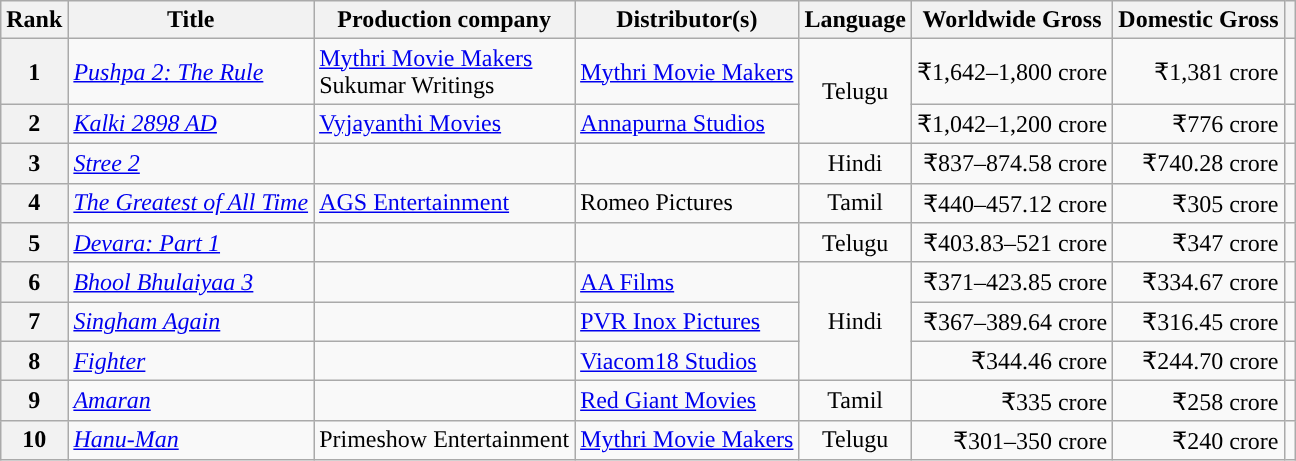<table class="wikitable sortable plainrowheaders">
<tr>
<th>Rank</th>
<th scope="col">Title</th>
<th scope="col">Production company</th>
<th scope="col">Distributor(s)</th>
<th scope="col">Language</th>
<th scope="col">Worldwide Gross</th>
<th>Domestic Gross</th>
<th scope="col" class="unsortable"></th>
</tr>
<tr>
<th>1</th>
<td><em><a href='#'>Pushpa 2: The Rule</a></em></td>
<td><a href='#'>Mythri Movie Makers</a><br>Sukumar Writings</td>
<td><a href='#'>Mythri Movie Makers</a></td>
<td rowspan="2" align="center">Telugu</td>
<td align="right">₹1,642–1,800 crore</td>
<td align="right">₹1,381 crore</td>
<td align="center"></td>
</tr>
<tr>
<th>2</th>
<td><em><a href='#'>Kalki 2898 AD</a></em></td>
<td><a href='#'>Vyjayanthi Movies</a></td>
<td><a href='#'>Annapurna Studios</a></td>
<td align="right">₹1,042–1,200 crore</td>
<td align="right">₹776 crore</td>
<td align="center"></td>
</tr>
<tr>
<th>3</th>
<td><em><a href='#'>Stree 2</a></em></td>
<td></td>
<td></td>
<td align="center">Hindi</td>
<td align="right">₹837–874.58 crore</td>
<td align="right">₹740.28 crore</td>
<td align="center"></td>
</tr>
<tr>
<th>4</th>
<td><em><a href='#'>The Greatest of All Time</a></em></td>
<td><a href='#'>AGS Entertainment</a></td>
<td>Romeo Pictures</td>
<td align="center">Tamil</td>
<td align="right">₹440–457.12 crore</td>
<td align="right">₹305 crore</td>
<td align="center"></td>
</tr>
<tr>
<th>5</th>
<td><em><a href='#'>Devara: Part 1</a></em></td>
<td></td>
<td></td>
<td align="center">Telugu</td>
<td align="right">₹403.83–521 crore</td>
<td align="right">₹347 crore</td>
<td align="center"></td>
</tr>
<tr>
<th>6</th>
<td><em><a href='#'>Bhool Bhulaiyaa 3</a></em></td>
<td></td>
<td><a href='#'>AA Films</a></td>
<td rowspan="3" align="center">Hindi</td>
<td align="right">₹371–423.85 crore</td>
<td align="right">₹334.67 crore</td>
<td align="center"></td>
</tr>
<tr>
<th>7</th>
<td><em><a href='#'>Singham Again</a></em></td>
<td></td>
<td><a href='#'>PVR Inox Pictures</a></td>
<td align="right">₹367–389.64 crore</td>
<td align="right">₹316.45 crore</td>
<td align="center"></td>
</tr>
<tr>
<th>8</th>
<td><em><a href='#'>Fighter</a></em></td>
<td></td>
<td><a href='#'>Viacom18 Studios</a></td>
<td align="right">₹344.46 crore</td>
<td align="right">₹244.70 crore</td>
<td align="center"></td>
</tr>
<tr>
<th>9</th>
<td "><em><a href='#'>Amaran</a></em></td>
<td></td>
<td><a href='#'>Red Giant Movies</a></td>
<td align="center">Tamil</td>
<td align="right">₹335 crore</td>
<td align="right">₹258 crore</td>
<td align="center"></td>
</tr>
<tr>
<th>10</th>
<td><em><a href='#'>Hanu-Man</a></em></td>
<td>Primeshow Entertainment</td>
<td><a href='#'>Mythri Movie Makers</a></td>
<td align="center">Telugu</td>
<td align="right">₹301–350 crore</td>
<td align="right">₹240 crore</td>
<td align="center"></td>
</tr>
</table>
